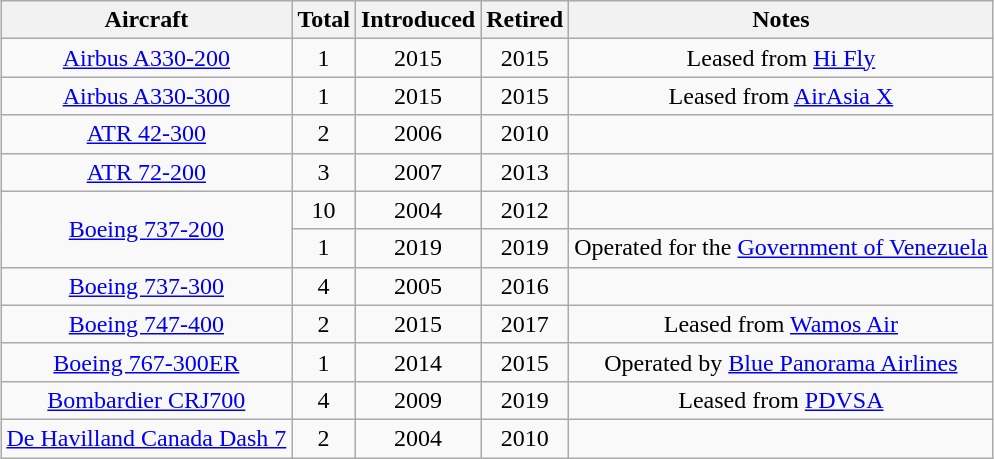<table class="wikitable" style="margin:0.5em auto; text-align:center">
<tr>
<th>Aircraft</th>
<th>Total</th>
<th>Introduced</th>
<th>Retired</th>
<th>Notes</th>
</tr>
<tr>
<td><a href='#'>Airbus A330-200</a></td>
<td>1</td>
<td>2015</td>
<td>2015</td>
<td>Leased from <a href='#'>Hi Fly</a></td>
</tr>
<tr>
<td><a href='#'>Airbus A330-300</a></td>
<td>1</td>
<td>2015</td>
<td>2015</td>
<td>Leased from <a href='#'>AirAsia X</a></td>
</tr>
<tr>
<td><a href='#'>ATR 42-300</a></td>
<td>2</td>
<td>2006</td>
<td>2010</td>
<td></td>
</tr>
<tr>
<td><a href='#'>ATR 72-200</a></td>
<td>3</td>
<td>2007</td>
<td>2013</td>
<td></td>
</tr>
<tr>
<td rowspan=2><a href='#'>Boeing 737-200</a></td>
<td>10</td>
<td>2004</td>
<td>2012</td>
<td></td>
</tr>
<tr>
<td>1</td>
<td>2019</td>
<td>2019</td>
<td>Operated for the <a href='#'>Government of Venezuela</a></td>
</tr>
<tr>
<td><a href='#'>Boeing 737-300</a></td>
<td>4</td>
<td>2005</td>
<td>2016</td>
<td></td>
</tr>
<tr>
<td><a href='#'>Boeing 747-400</a></td>
<td>2</td>
<td>2015</td>
<td>2017</td>
<td>Leased from <a href='#'>Wamos Air</a></td>
</tr>
<tr>
<td><a href='#'>Boeing 767-300ER</a></td>
<td>1</td>
<td>2014</td>
<td>2015</td>
<td>Operated by <a href='#'>Blue Panorama Airlines</a></td>
</tr>
<tr>
<td><a href='#'>Bombardier CRJ700</a></td>
<td>4</td>
<td>2009</td>
<td>2019</td>
<td>Leased from <a href='#'>PDVSA</a></td>
</tr>
<tr>
<td><a href='#'>De Havilland Canada Dash 7</a></td>
<td>2</td>
<td>2004</td>
<td>2010</td>
<td></td>
</tr>
</table>
